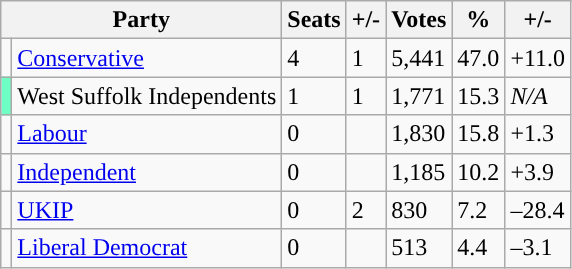<table class="wikitable sortable">
<tr>
<th colspan="2">Party</th>
<th>Seats</th>
<th>+/-</th>
<th>Votes</th>
<th>%</th>
<th>+/-</th>
</tr>
<tr>
<td style="background-color: "></td>
<td><a href='#'>Conservative</a></td>
<td>4</td>
<td> 1</td>
<td>5,441</td>
<td>47.0</td>
<td><span>+11.0</span></td>
</tr>
<tr>
<td style="background-color: #6EFFC5"></td>
<td>West Suffolk Independents</td>
<td>1</td>
<td> 1</td>
<td>1,771</td>
<td>15.3</td>
<td><span><em>N/A</em></span></td>
</tr>
<tr>
<td style="background-color: "></td>
<td><a href='#'>Labour</a></td>
<td>0</td>
<td></td>
<td>1,830</td>
<td>15.8</td>
<td><span>+1.3</span></td>
</tr>
<tr>
<td style="background-color: "></td>
<td><a href='#'>Independent</a></td>
<td>0</td>
<td></td>
<td>1,185</td>
<td>10.2</td>
<td><span>+3.9</span></td>
</tr>
<tr>
<td style="background-color: "></td>
<td><a href='#'>UKIP</a></td>
<td>0</td>
<td> 2</td>
<td>830</td>
<td>7.2</td>
<td><span>–28.4</span></td>
</tr>
<tr>
<td style="background-color: "></td>
<td><a href='#'>Liberal Democrat</a></td>
<td>0</td>
<td></td>
<td>513</td>
<td>4.4</td>
<td><span>–3.1</span></td>
</tr>
</table>
